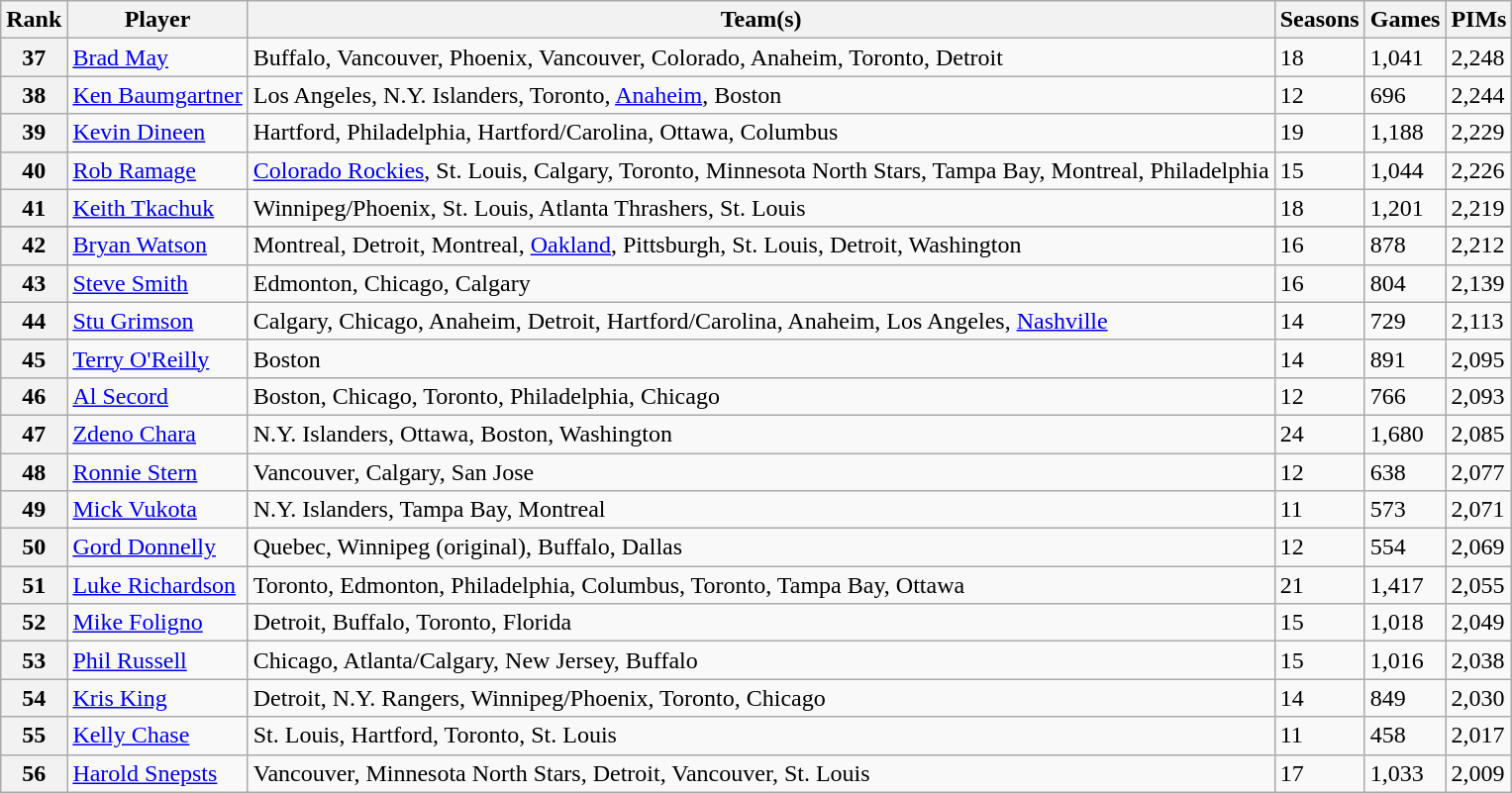<table class="wikitable">
<tr>
<th bgcolor="#DDDDFF">Rank</th>
<th bgcolor="#DDDDFF">Player</th>
<th bgcolor="#DDDDFF">Team(s)</th>
<th bgcolor="#DDDDFF">Seasons</th>
<th bgcolor="#DDDDFF">Games</th>
<th bgcolor="#DDDDFF">PIMs</th>
</tr>
<tr>
<th>37</th>
<td><a href='#'>Brad May</a></td>
<td>Buffalo, Vancouver, Phoenix, Vancouver, Colorado, Anaheim, Toronto, Detroit</td>
<td>18</td>
<td>1,041</td>
<td>2,248</td>
</tr>
<tr>
<th>38</th>
<td><a href='#'>Ken Baumgartner</a></td>
<td>Los Angeles, N.Y. Islanders, Toronto, <a href='#'>Anaheim</a>, Boston</td>
<td>12</td>
<td>696</td>
<td>2,244</td>
</tr>
<tr>
<th>39</th>
<td><a href='#'>Kevin Dineen</a></td>
<td>Hartford, Philadelphia, Hartford/Carolina, Ottawa, Columbus</td>
<td>19</td>
<td>1,188</td>
<td>2,229</td>
</tr>
<tr>
<th>40</th>
<td><a href='#'>Rob Ramage</a></td>
<td><a href='#'>Colorado Rockies</a>, St. Louis, Calgary, Toronto, Minnesota North Stars, Tampa Bay, Montreal, Philadelphia</td>
<td>15</td>
<td>1,044</td>
<td>2,226</td>
</tr>
<tr>
<th>41</th>
<td><a href='#'>Keith Tkachuk</a></td>
<td>Winnipeg/Phoenix, St. Louis, Atlanta Thrashers, St. Louis</td>
<td>18</td>
<td>1,201</td>
<td>2,219</td>
</tr>
<tr style="background:#CFECEC">
</tr>
<tr>
<th>42</th>
<td><a href='#'>Bryan Watson</a></td>
<td>Montreal, Detroit, Montreal, <a href='#'>Oakland</a>, Pittsburgh, St. Louis, Detroit, Washington</td>
<td>16</td>
<td>878</td>
<td>2,212</td>
</tr>
<tr>
<th>43</th>
<td><a href='#'>Steve Smith</a></td>
<td>Edmonton, Chicago, Calgary</td>
<td>16</td>
<td>804</td>
<td>2,139</td>
</tr>
<tr>
<th>44</th>
<td><a href='#'>Stu Grimson</a></td>
<td>Calgary, Chicago, Anaheim, Detroit, Hartford/Carolina, Anaheim, Los Angeles, <a href='#'>Nashville</a></td>
<td>14</td>
<td>729</td>
<td>2,113</td>
</tr>
<tr>
<th>45</th>
<td><a href='#'>Terry O'Reilly</a></td>
<td>Boston</td>
<td>14</td>
<td>891</td>
<td>2,095</td>
</tr>
<tr>
<th>46</th>
<td><a href='#'>Al Secord</a></td>
<td>Boston, Chicago, Toronto, Philadelphia, Chicago</td>
<td>12</td>
<td>766</td>
<td>2,093</td>
</tr>
<tr>
<th>47</th>
<td><a href='#'>Zdeno Chara</a></td>
<td>N.Y. Islanders, Ottawa, Boston, Washington</td>
<td>24</td>
<td>1,680</td>
<td>2,085</td>
</tr>
<tr>
<th>48</th>
<td><a href='#'>Ronnie Stern</a></td>
<td>Vancouver, Calgary, San Jose</td>
<td>12</td>
<td>638</td>
<td>2,077</td>
</tr>
<tr>
<th>49</th>
<td><a href='#'>Mick Vukota</a></td>
<td>N.Y. Islanders, Tampa Bay, Montreal</td>
<td>11</td>
<td>573</td>
<td>2,071</td>
</tr>
<tr>
<th>50</th>
<td><a href='#'>Gord Donnelly</a></td>
<td>Quebec, Winnipeg (original), Buffalo, Dallas</td>
<td>12</td>
<td>554</td>
<td>2,069</td>
</tr>
<tr>
<th>51</th>
<td><a href='#'>Luke Richardson</a></td>
<td>Toronto, Edmonton, Philadelphia, Columbus, Toronto, Tampa Bay, Ottawa</td>
<td>21</td>
<td>1,417</td>
<td>2,055</td>
</tr>
<tr>
<th>52</th>
<td><a href='#'>Mike Foligno</a></td>
<td>Detroit, Buffalo, Toronto, Florida</td>
<td>15</td>
<td>1,018</td>
<td>2,049</td>
</tr>
<tr>
<th>53</th>
<td><a href='#'>Phil Russell</a></td>
<td>Chicago, Atlanta/Calgary, New Jersey, Buffalo</td>
<td>15</td>
<td>1,016</td>
<td>2,038</td>
</tr>
<tr>
<th>54</th>
<td><a href='#'>Kris King</a></td>
<td>Detroit, N.Y. Rangers, Winnipeg/Phoenix, Toronto, Chicago</td>
<td>14</td>
<td>849</td>
<td>2,030</td>
</tr>
<tr>
<th>55</th>
<td><a href='#'>Kelly Chase</a></td>
<td>St. Louis, Hartford, Toronto, St. Louis</td>
<td>11</td>
<td>458</td>
<td>2,017</td>
</tr>
<tr>
<th>56</th>
<td><a href='#'>Harold Snepsts</a></td>
<td>Vancouver, Minnesota North Stars, Detroit, Vancouver, St. Louis</td>
<td>17</td>
<td>1,033</td>
<td>2,009</td>
</tr>
</table>
